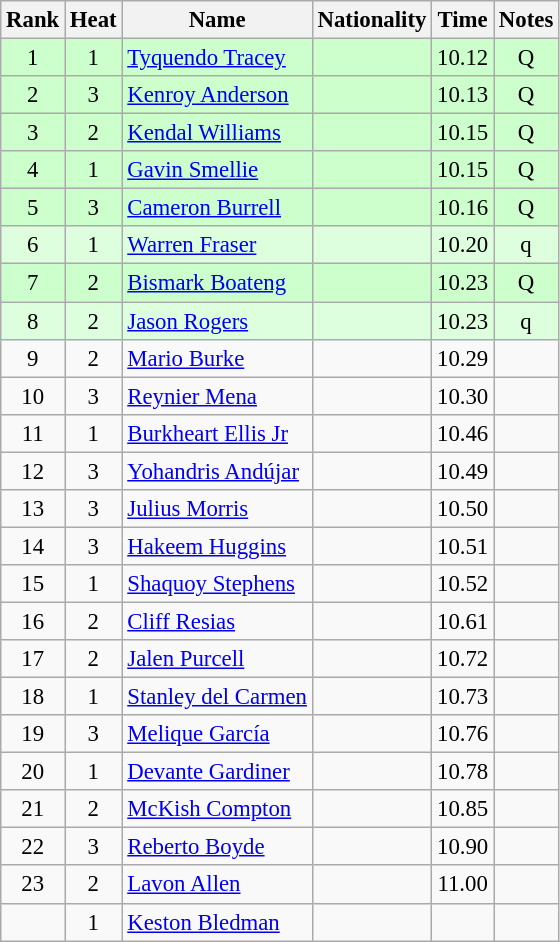<table class="wikitable sortable" style="text-align:center;font-size:95%">
<tr>
<th>Rank</th>
<th>Heat</th>
<th>Name</th>
<th>Nationality</th>
<th>Time</th>
<th>Notes</th>
</tr>
<tr bgcolor=ccffcc>
<td>1</td>
<td>1</td>
<td align=left><a href='#'>Tyquendo Tracey</a></td>
<td align=left></td>
<td>10.12</td>
<td>Q</td>
</tr>
<tr bgcolor=ccffcc>
<td>2</td>
<td>3</td>
<td align=left><a href='#'>Kenroy Anderson</a></td>
<td align=left></td>
<td>10.13</td>
<td>Q</td>
</tr>
<tr bgcolor=ccffcc>
<td>3</td>
<td>2</td>
<td align=left><a href='#'>Kendal Williams</a></td>
<td align=left></td>
<td>10.15</td>
<td>Q</td>
</tr>
<tr bgcolor=ccffcc>
<td>4</td>
<td>1</td>
<td align=left><a href='#'>Gavin Smellie</a></td>
<td align=left></td>
<td>10.15</td>
<td>Q</td>
</tr>
<tr bgcolor=ccffcc>
<td>5</td>
<td>3</td>
<td align=left><a href='#'>Cameron Burrell</a></td>
<td align=left></td>
<td>10.16</td>
<td>Q</td>
</tr>
<tr bgcolor=ddffdd>
<td>6</td>
<td>1</td>
<td align=left><a href='#'>Warren Fraser</a></td>
<td align=left></td>
<td>10.20</td>
<td>q</td>
</tr>
<tr bgcolor=ccffcc>
<td>7</td>
<td>2</td>
<td align=left><a href='#'>Bismark Boateng</a></td>
<td align=left></td>
<td>10.23</td>
<td>Q</td>
</tr>
<tr bgcolor=ddffdd>
<td>8</td>
<td>2</td>
<td align=left><a href='#'>Jason Rogers</a></td>
<td align=left></td>
<td>10.23</td>
<td>q</td>
</tr>
<tr>
<td>9</td>
<td>2</td>
<td align=left><a href='#'>Mario Burke</a></td>
<td align=left></td>
<td>10.29</td>
<td></td>
</tr>
<tr>
<td>10</td>
<td>3</td>
<td align=left><a href='#'>Reynier Mena</a></td>
<td align=left></td>
<td>10.30</td>
<td></td>
</tr>
<tr>
<td>11</td>
<td>1</td>
<td align=left><a href='#'>Burkheart Ellis Jr</a></td>
<td align=left></td>
<td>10.46</td>
<td></td>
</tr>
<tr>
<td>12</td>
<td>3</td>
<td align=left><a href='#'>Yohandris Andújar</a></td>
<td align=left></td>
<td>10.49</td>
<td></td>
</tr>
<tr>
<td>13</td>
<td>3</td>
<td align=left><a href='#'>Julius Morris</a></td>
<td align=left></td>
<td>10.50</td>
<td></td>
</tr>
<tr>
<td>14</td>
<td>3</td>
<td align=left><a href='#'>Hakeem Huggins</a></td>
<td align=left></td>
<td>10.51</td>
<td></td>
</tr>
<tr>
<td>15</td>
<td>1</td>
<td align=left><a href='#'>Shaquoy Stephens</a></td>
<td align=left></td>
<td>10.52</td>
<td></td>
</tr>
<tr>
<td>16</td>
<td>2</td>
<td align=left><a href='#'>Cliff Resias</a></td>
<td align=left></td>
<td>10.61</td>
<td></td>
</tr>
<tr>
<td>17</td>
<td>2</td>
<td align=left><a href='#'>Jalen Purcell</a></td>
<td align=left></td>
<td>10.72</td>
<td></td>
</tr>
<tr>
<td>18</td>
<td>1</td>
<td align=left><a href='#'>Stanley del Carmen</a></td>
<td align=left></td>
<td>10.73</td>
<td></td>
</tr>
<tr>
<td>19</td>
<td>3</td>
<td align=left><a href='#'>Melique García</a></td>
<td align=left></td>
<td>10.76</td>
<td></td>
</tr>
<tr>
<td>20</td>
<td>1</td>
<td align=left><a href='#'>Devante Gardiner</a></td>
<td align=left></td>
<td>10.78</td>
<td></td>
</tr>
<tr>
<td>21</td>
<td>2</td>
<td align=left><a href='#'>McKish Compton</a></td>
<td align=left></td>
<td>10.85</td>
<td></td>
</tr>
<tr>
<td>22</td>
<td>3</td>
<td align=left><a href='#'>Reberto Boyde</a></td>
<td align=left></td>
<td>10.90</td>
<td></td>
</tr>
<tr>
<td>23</td>
<td>2</td>
<td align=left><a href='#'>Lavon Allen</a></td>
<td align=left></td>
<td>11.00</td>
<td></td>
</tr>
<tr>
<td></td>
<td>1</td>
<td align=left><a href='#'>Keston Bledman</a></td>
<td align=left></td>
<td></td>
<td></td>
</tr>
</table>
